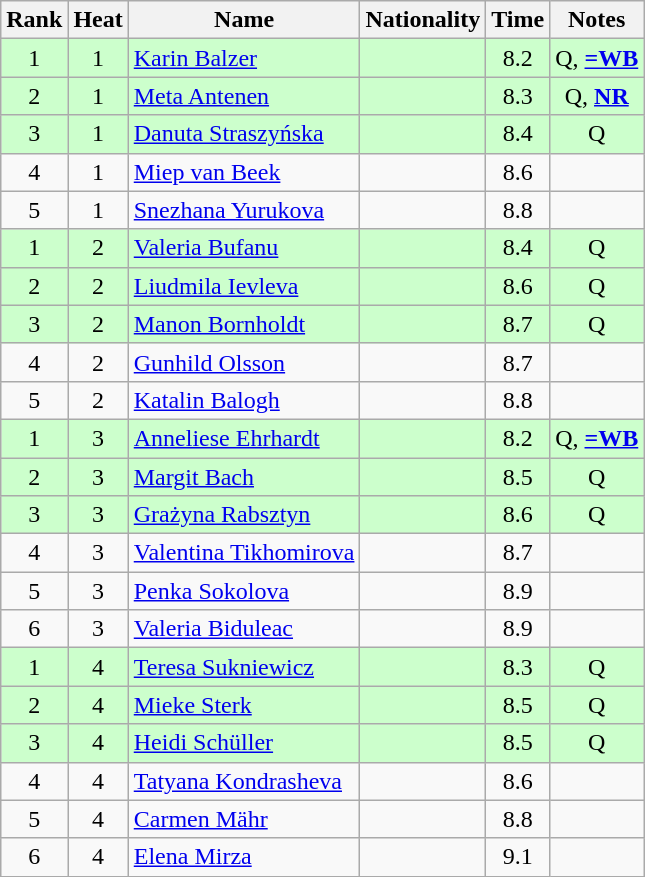<table class="wikitable sortable" style="text-align:center">
<tr>
<th>Rank</th>
<th>Heat</th>
<th>Name</th>
<th>Nationality</th>
<th>Time</th>
<th>Notes</th>
</tr>
<tr bgcolor=ccffcc>
<td>1</td>
<td>1</td>
<td align="left"><a href='#'>Karin Balzer</a></td>
<td align=left></td>
<td>8.2</td>
<td>Q, <strong><a href='#'>=WB</a></strong></td>
</tr>
<tr bgcolor=ccffcc>
<td>2</td>
<td>1</td>
<td align="left"><a href='#'>Meta Antenen</a></td>
<td align=left></td>
<td>8.3</td>
<td>Q, <strong><a href='#'>NR</a></strong></td>
</tr>
<tr bgcolor=ccffcc>
<td>3</td>
<td>1</td>
<td align="left"><a href='#'>Danuta Straszyńska</a></td>
<td align=left></td>
<td>8.4</td>
<td>Q</td>
</tr>
<tr>
<td>4</td>
<td>1</td>
<td align="left"><a href='#'>Miep van Beek</a></td>
<td align=left></td>
<td>8.6</td>
<td></td>
</tr>
<tr>
<td>5</td>
<td>1</td>
<td align="left"><a href='#'>Snezhana Yurukova</a></td>
<td align=left></td>
<td>8.8</td>
<td></td>
</tr>
<tr bgcolor=ccffcc>
<td>1</td>
<td>2</td>
<td align="left"><a href='#'>Valeria Bufanu</a></td>
<td align=left></td>
<td>8.4</td>
<td>Q</td>
</tr>
<tr bgcolor=ccffcc>
<td>2</td>
<td>2</td>
<td align="left"><a href='#'>Liudmila Ievleva</a></td>
<td align=left></td>
<td>8.6</td>
<td>Q</td>
</tr>
<tr bgcolor=ccffcc>
<td>3</td>
<td>2</td>
<td align="left"><a href='#'>Manon Bornholdt</a></td>
<td align=left></td>
<td>8.7</td>
<td>Q</td>
</tr>
<tr>
<td>4</td>
<td>2</td>
<td align="left"><a href='#'>Gunhild Olsson</a></td>
<td align=left></td>
<td>8.7</td>
<td></td>
</tr>
<tr>
<td>5</td>
<td>2</td>
<td align="left"><a href='#'>Katalin Balogh</a></td>
<td align=left></td>
<td>8.8</td>
<td></td>
</tr>
<tr bgcolor=ccffcc>
<td>1</td>
<td>3</td>
<td align="left"><a href='#'>Anneliese Ehrhardt</a></td>
<td align=left></td>
<td>8.2</td>
<td>Q, <strong><a href='#'>=WB</a></strong></td>
</tr>
<tr bgcolor=ccffcc>
<td>2</td>
<td>3</td>
<td align="left"><a href='#'>Margit Bach</a></td>
<td align=left></td>
<td>8.5</td>
<td>Q</td>
</tr>
<tr bgcolor=ccffcc>
<td>3</td>
<td>3</td>
<td align="left"><a href='#'>Grażyna Rabsztyn</a></td>
<td align=left></td>
<td>8.6</td>
<td>Q</td>
</tr>
<tr>
<td>4</td>
<td>3</td>
<td align="left"><a href='#'>Valentina Tikhomirova</a></td>
<td align=left></td>
<td>8.7</td>
<td></td>
</tr>
<tr>
<td>5</td>
<td>3</td>
<td align="left"><a href='#'>Penka Sokolova</a></td>
<td align=left></td>
<td>8.9</td>
<td></td>
</tr>
<tr>
<td>6</td>
<td>3</td>
<td align="left"><a href='#'>Valeria Biduleac</a></td>
<td align=left></td>
<td>8.9</td>
<td></td>
</tr>
<tr bgcolor=ccffcc>
<td>1</td>
<td>4</td>
<td align="left"><a href='#'>Teresa Sukniewicz</a></td>
<td align=left></td>
<td>8.3</td>
<td>Q</td>
</tr>
<tr bgcolor=ccffcc>
<td>2</td>
<td>4</td>
<td align="left"><a href='#'>Mieke Sterk</a></td>
<td align=left></td>
<td>8.5</td>
<td>Q</td>
</tr>
<tr bgcolor=ccffcc>
<td>3</td>
<td>4</td>
<td align="left"><a href='#'>Heidi Schüller</a></td>
<td align=left></td>
<td>8.5</td>
<td>Q</td>
</tr>
<tr>
<td>4</td>
<td>4</td>
<td align="left"><a href='#'>Tatyana Kondrasheva</a></td>
<td align=left></td>
<td>8.6</td>
<td></td>
</tr>
<tr>
<td>5</td>
<td>4</td>
<td align="left"><a href='#'>Carmen Mähr</a></td>
<td align=left></td>
<td>8.8</td>
<td></td>
</tr>
<tr>
<td>6</td>
<td>4</td>
<td align="left"><a href='#'>Elena Mirza</a></td>
<td align=left></td>
<td>9.1</td>
<td></td>
</tr>
</table>
